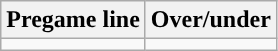<table class="wikitable">
<tr align="center">
<th>Pregame line</th>
<th>Over/under</th>
</tr>
<tr align="center">
<td></td>
<td></td>
</tr>
</table>
